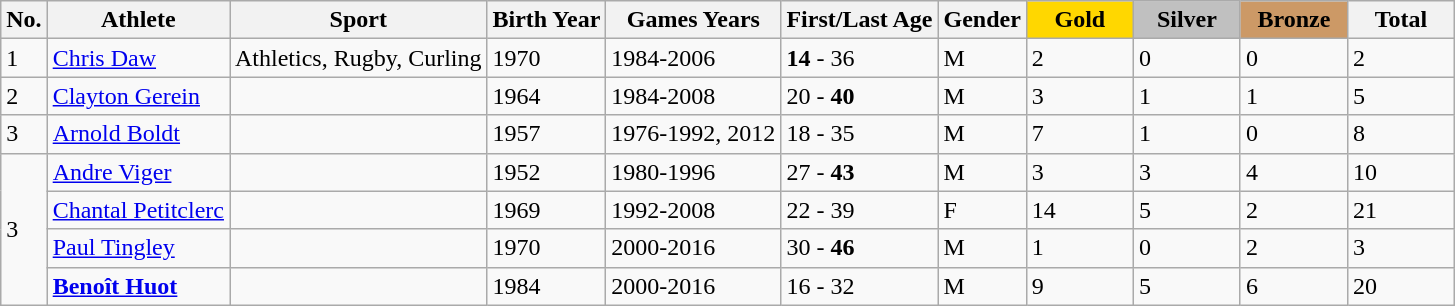<table class="wikitable sortable">
<tr>
<th>No.</th>
<th>Athlete</th>
<th>Sport</th>
<th>Birth Year</th>
<th>Games Years</th>
<th>First/Last Age</th>
<th>Gender</th>
<th style="background:gold; width:4.0em; font-weight:bold;">Gold</th>
<th style="background:silver; width:4.0em; font-weight:bold;">Silver</th>
<th style="background:#c96; width:4.0em; font-weight:bold;">Bronze</th>
<th style="width:4.0em;">Total</th>
</tr>
<tr>
<td>1</td>
<td><a href='#'>Chris Daw</a></td>
<td {{>Athletics, Rugby, Curling</td>
<td>1970</td>
<td>1984-2006</td>
<td><strong>14</strong> - 36</td>
<td>M</td>
<td>2</td>
<td>0</td>
<td>0</td>
<td>2</td>
</tr>
<tr>
<td>2</td>
<td><a href='#'>Clayton Gerein</a></td>
<td></td>
<td>1964</td>
<td>1984-2008</td>
<td>20 - <strong>40</strong></td>
<td>M</td>
<td>3</td>
<td>1</td>
<td>1</td>
<td>5</td>
</tr>
<tr>
<td>3</td>
<td><a href='#'>Arnold Boldt</a></td>
<td><br> </td>
<td>1957</td>
<td>1976-1992, 2012</td>
<td>18 - 35</td>
<td>M</td>
<td>7</td>
<td>1</td>
<td>0</td>
<td>8</td>
</tr>
<tr>
<td rowspan="4">3</td>
<td><a href='#'>Andre Viger</a></td>
<td></td>
<td>1952</td>
<td>1980-1996</td>
<td>27 - <strong>43</strong></td>
<td>M</td>
<td>3</td>
<td>3</td>
<td>4</td>
<td>10</td>
</tr>
<tr>
<td><a href='#'>Chantal Petitclerc</a></td>
<td></td>
<td>1969</td>
<td>1992-2008</td>
<td>22 - 39</td>
<td>F</td>
<td>14</td>
<td>5</td>
<td>2</td>
<td>21</td>
</tr>
<tr>
<td><a href='#'>Paul Tingley</a></td>
<td></td>
<td>1970</td>
<td>2000-2016</td>
<td>30 - <strong>46</strong></td>
<td>M</td>
<td>1</td>
<td>0</td>
<td>2</td>
<td>3</td>
</tr>
<tr>
<td><strong><a href='#'>Benoît Huot</a></strong></td>
<td></td>
<td>1984</td>
<td>2000-2016</td>
<td>16 - 32</td>
<td>M</td>
<td>9</td>
<td>5</td>
<td>6</td>
<td>20</td>
</tr>
</table>
